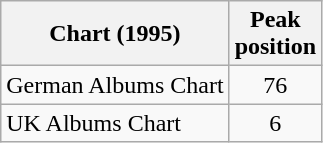<table class="wikitable sortable">
<tr>
<th>Chart (1995)</th>
<th>Peak<br>position</th>
</tr>
<tr>
<td align="left">German Albums Chart</td>
<td style="text-align:center;">76</td>
</tr>
<tr>
<td align="left">UK Albums Chart</td>
<td style="text-align:center;">6</td>
</tr>
</table>
